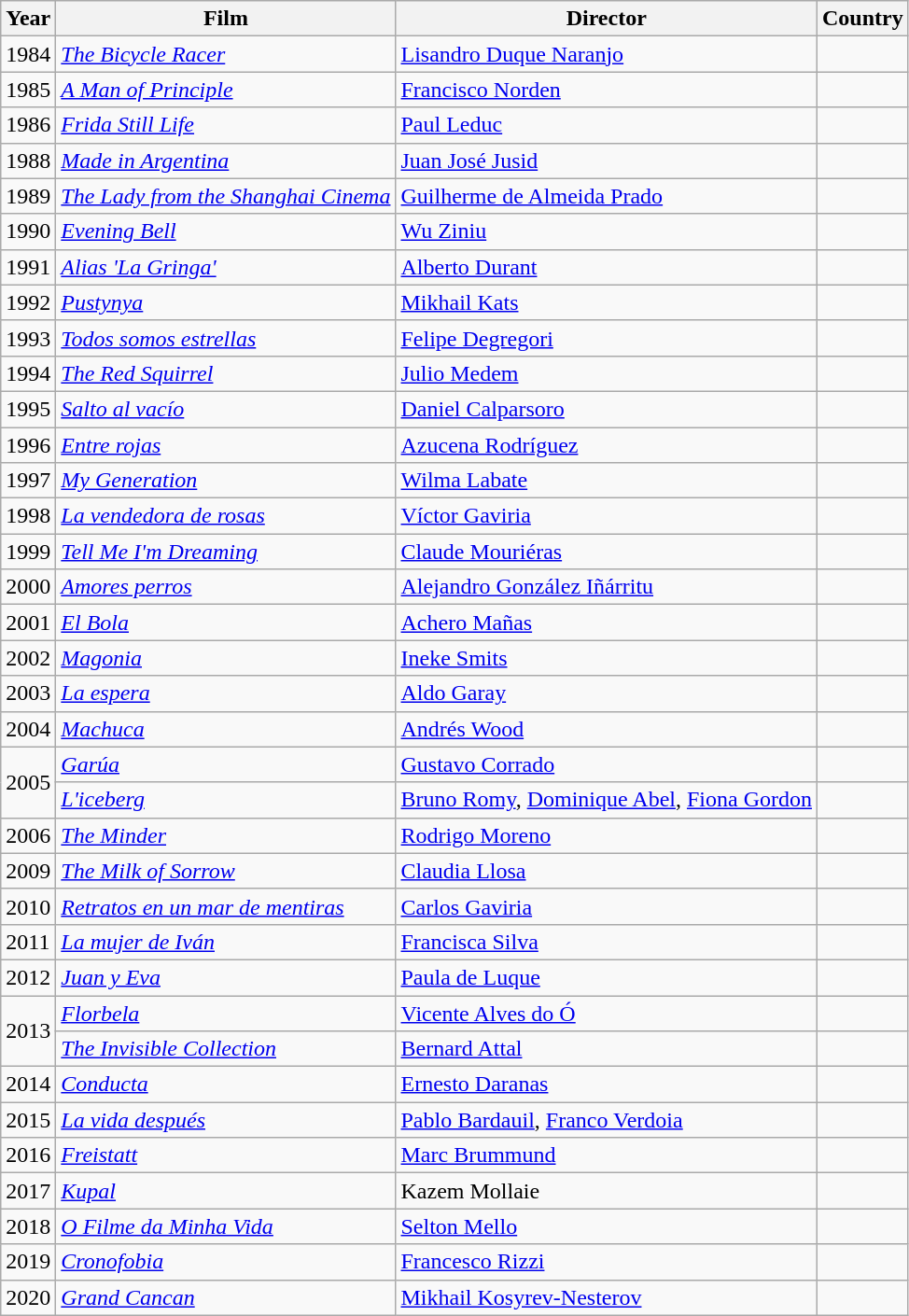<table class="wikitable sortable">
<tr>
<th>Year</th>
<th>Film</th>
<th>Director</th>
<th>Country</th>
</tr>
<tr>
<td>1984</td>
<td><em><a href='#'>The Bicycle Racer</a></em></td>
<td><a href='#'>Lisandro Duque Naranjo</a></td>
<td></td>
</tr>
<tr>
<td>1985</td>
<td><em><a href='#'>A Man of Principle</a></em></td>
<td><a href='#'>Francisco Norden</a></td>
<td></td>
</tr>
<tr>
<td>1986</td>
<td><em><a href='#'>Frida Still Life</a></em></td>
<td><a href='#'>Paul Leduc</a></td>
<td></td>
</tr>
<tr>
<td>1988</td>
<td><em><a href='#'>Made in Argentina</a></em></td>
<td><a href='#'>Juan José Jusid</a></td>
<td></td>
</tr>
<tr>
<td>1989</td>
<td><em><a href='#'>The Lady from the Shanghai Cinema</a></em></td>
<td><a href='#'>Guilherme de Almeida Prado</a></td>
<td></td>
</tr>
<tr>
<td>1990</td>
<td><em><a href='#'>Evening Bell</a></em></td>
<td><a href='#'>Wu Ziniu</a></td>
<td></td>
</tr>
<tr>
<td>1991</td>
<td><em><a href='#'>Alias 'La Gringa'</a></em></td>
<td><a href='#'>Alberto Durant</a></td>
<td></td>
</tr>
<tr>
<td>1992</td>
<td><em><a href='#'>Pustynya</a></em></td>
<td><a href='#'>Mikhail Kats</a></td>
<td></td>
</tr>
<tr>
<td>1993</td>
<td><em><a href='#'>Todos somos estrellas</a></em></td>
<td><a href='#'>Felipe Degregori</a></td>
<td></td>
</tr>
<tr>
<td>1994</td>
<td><em><a href='#'>The Red Squirrel</a></em></td>
<td><a href='#'>Julio Medem</a></td>
<td></td>
</tr>
<tr>
<td>1995</td>
<td><em><a href='#'>Salto al vacío</a></em></td>
<td><a href='#'>Daniel Calparsoro</a></td>
<td></td>
</tr>
<tr>
<td>1996</td>
<td><em><a href='#'>Entre rojas</a></em></td>
<td><a href='#'>Azucena Rodríguez</a></td>
<td></td>
</tr>
<tr>
<td>1997</td>
<td><em><a href='#'>My Generation</a></em></td>
<td><a href='#'>Wilma Labate</a></td>
<td></td>
</tr>
<tr>
<td>1998</td>
<td><em><a href='#'>La vendedora de rosas</a></em></td>
<td><a href='#'>Víctor Gaviria</a></td>
<td></td>
</tr>
<tr>
<td>1999</td>
<td><em><a href='#'>Tell Me I'm Dreaming</a></em></td>
<td><a href='#'>Claude Mouriéras</a></td>
<td></td>
</tr>
<tr>
<td>2000</td>
<td><em><a href='#'>Amores perros</a></em></td>
<td><a href='#'>Alejandro González Iñárritu</a></td>
<td></td>
</tr>
<tr>
<td>2001</td>
<td><em><a href='#'>El Bola</a></em></td>
<td><a href='#'>Achero Mañas</a></td>
<td></td>
</tr>
<tr>
<td>2002</td>
<td><em><a href='#'>Magonia</a></em></td>
<td><a href='#'>Ineke Smits</a></td>
<td></td>
</tr>
<tr>
<td>2003</td>
<td><em><a href='#'>La espera</a></em></td>
<td><a href='#'>Aldo Garay</a></td>
<td></td>
</tr>
<tr>
<td>2004</td>
<td><em><a href='#'>Machuca</a></em></td>
<td><a href='#'>Andrés Wood</a></td>
<td></td>
</tr>
<tr>
<td rowspan=2>2005</td>
<td><em><a href='#'>Garúa</a></em></td>
<td><a href='#'>Gustavo Corrado</a></td>
<td></td>
</tr>
<tr>
<td><em><a href='#'>L'iceberg</a></em></td>
<td><a href='#'>Bruno Romy</a>, <a href='#'>Dominique Abel</a>, <a href='#'>Fiona Gordon</a></td>
<td></td>
</tr>
<tr>
<td>2006</td>
<td><em><a href='#'>The Minder</a></em></td>
<td><a href='#'>Rodrigo Moreno</a></td>
<td></td>
</tr>
<tr>
<td>2009</td>
<td><em><a href='#'>The Milk of Sorrow</a></em></td>
<td><a href='#'>Claudia Llosa</a></td>
<td></td>
</tr>
<tr>
<td>2010</td>
<td><em><a href='#'>Retratos en un mar de mentiras</a></em></td>
<td><a href='#'>Carlos Gaviria</a></td>
<td></td>
</tr>
<tr>
<td>2011</td>
<td><em><a href='#'>La mujer de Iván</a></em></td>
<td><a href='#'>Francisca Silva</a></td>
<td></td>
</tr>
<tr>
<td>2012</td>
<td><em><a href='#'>Juan y Eva</a></em></td>
<td><a href='#'>Paula de Luque</a></td>
<td></td>
</tr>
<tr>
<td rowspan=2>2013</td>
<td><em><a href='#'>Florbela</a></em></td>
<td><a href='#'>Vicente Alves do Ó</a></td>
<td></td>
</tr>
<tr>
<td><em><a href='#'>The Invisible Collection</a></em></td>
<td><a href='#'>Bernard Attal</a></td>
<td></td>
</tr>
<tr>
<td>2014</td>
<td><em><a href='#'>Conducta</a></em></td>
<td><a href='#'>Ernesto Daranas</a></td>
<td></td>
</tr>
<tr>
<td>2015</td>
<td><em><a href='#'>La vida después</a></em></td>
<td><a href='#'>Pablo Bardauil</a>, <a href='#'>Franco Verdoia</a></td>
<td></td>
</tr>
<tr>
<td>2016</td>
<td><em><a href='#'>Freistatt</a></em></td>
<td><a href='#'>Marc Brummund</a></td>
<td></td>
</tr>
<tr>
<td>2017</td>
<td><em><a href='#'>Kupal</a></em></td>
<td>Kazem Mollaie</td>
<td></td>
</tr>
<tr>
<td>2018</td>
<td><em><a href='#'>O Filme da Minha Vida</a></em></td>
<td><a href='#'>Selton Mello</a></td>
<td></td>
</tr>
<tr>
<td>2019</td>
<td><em><a href='#'>Cronofobia</a></em></td>
<td><a href='#'>Francesco Rizzi</a></td>
<td></td>
</tr>
<tr>
<td>2020</td>
<td><em><a href='#'>Grand Cancan</a></em></td>
<td><a href='#'>Mikhail Kosyrev-Nesterov</a></td>
<td></td>
</tr>
</table>
